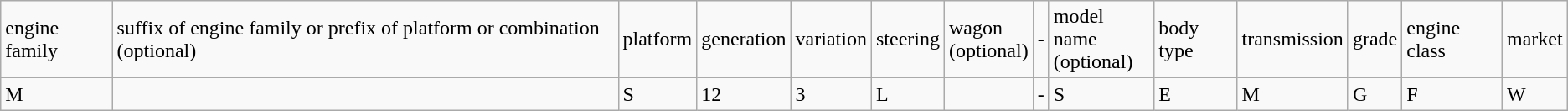<table class="wikitable">
<tr>
<td>engine family</td>
<td>suffix of engine family or prefix of platform or combination (optional)</td>
<td>platform</td>
<td>generation</td>
<td>variation</td>
<td>steering</td>
<td>wagon<br>(optional)</td>
<td>-</td>
<td>model name<br>(optional)</td>
<td>body type</td>
<td>transmission</td>
<td>grade</td>
<td>engine class</td>
<td>market</td>
</tr>
<tr>
<td>M</td>
<td></td>
<td>S</td>
<td>12</td>
<td>3</td>
<td>L</td>
<td></td>
<td>-</td>
<td>S</td>
<td>E</td>
<td>M</td>
<td>G</td>
<td>F</td>
<td>W</td>
</tr>
</table>
